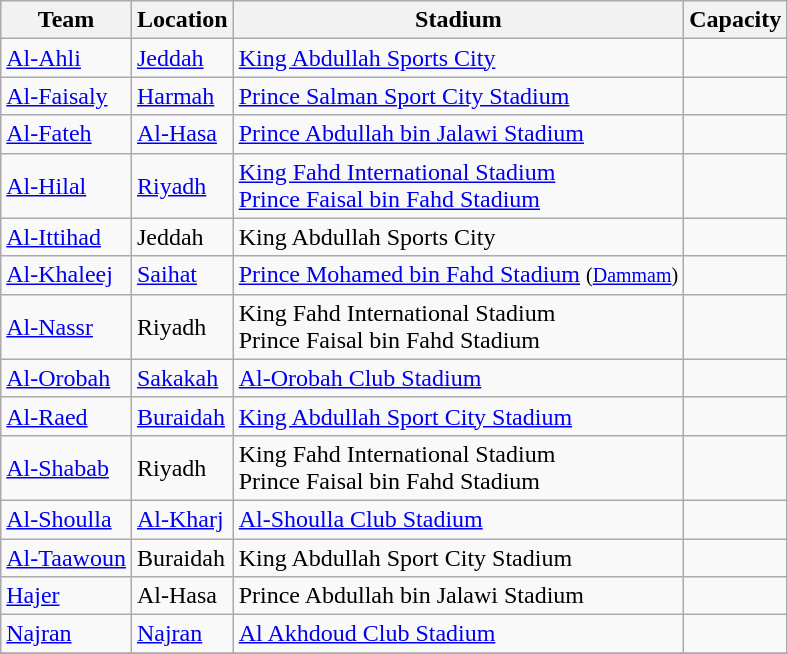<table class="wikitable sortable">
<tr>
<th>Team</th>
<th>Location</th>
<th>Stadium</th>
<th>Capacity</th>
</tr>
<tr>
<td><a href='#'>Al-Ahli</a></td>
<td><a href='#'>Jeddah</a></td>
<td><a href='#'>King Abdullah Sports City</a></td>
<td style="text-align:center"></td>
</tr>
<tr>
<td><a href='#'>Al-Faisaly</a></td>
<td><a href='#'>Harmah</a></td>
<td><a href='#'>Prince Salman Sport City Stadium</a></td>
<td style="text-align:center"></td>
</tr>
<tr>
<td><a href='#'>Al-Fateh</a></td>
<td><a href='#'>Al-Hasa</a></td>
<td><a href='#'>Prince Abdullah bin Jalawi Stadium</a></td>
<td style="text-align:center"></td>
</tr>
<tr>
<td><a href='#'>Al-Hilal</a></td>
<td><a href='#'>Riyadh</a></td>
<td><a href='#'>King Fahd International Stadium</a><br><a href='#'>Prince Faisal bin Fahd Stadium</a></td>
<td style="text-align:center"><br></td>
</tr>
<tr>
<td><a href='#'>Al-Ittihad</a></td>
<td>Jeddah</td>
<td>King Abdullah Sports City</td>
<td style="text-align:center"></td>
</tr>
<tr>
<td><a href='#'>Al-Khaleej</a></td>
<td><a href='#'>Saihat</a></td>
<td><a href='#'>Prince Mohamed bin Fahd Stadium</a> <small>(<a href='#'>Dammam</a>)</small></td>
<td style="text-align:center"></td>
</tr>
<tr>
<td><a href='#'>Al-Nassr</a></td>
<td>Riyadh</td>
<td>King Fahd International Stadium<br>Prince Faisal bin Fahd Stadium</td>
<td style="text-align:center"><br></td>
</tr>
<tr>
<td><a href='#'>Al-Orobah</a></td>
<td><a href='#'>Sakakah</a></td>
<td><a href='#'>Al-Orobah Club Stadium</a></td>
<td style="text-align:center"></td>
</tr>
<tr>
<td><a href='#'>Al-Raed</a></td>
<td><a href='#'>Buraidah</a></td>
<td><a href='#'>King Abdullah Sport City Stadium</a></td>
<td style="text-align:center"></td>
</tr>
<tr>
<td><a href='#'>Al-Shabab</a></td>
<td>Riyadh</td>
<td>King Fahd International Stadium<br>Prince Faisal bin Fahd Stadium</td>
<td style="text-align:center"><br></td>
</tr>
<tr>
<td><a href='#'>Al-Shoulla</a></td>
<td><a href='#'>Al-Kharj</a></td>
<td><a href='#'>Al-Shoulla Club Stadium</a></td>
<td style="text-align:center"></td>
</tr>
<tr>
<td><a href='#'>Al-Taawoun</a></td>
<td>Buraidah</td>
<td>King Abdullah Sport City Stadium</td>
<td style="text-align:center"></td>
</tr>
<tr>
<td><a href='#'>Hajer</a></td>
<td>Al-Hasa</td>
<td>Prince Abdullah bin Jalawi Stadium</td>
<td style="text-align:center"></td>
</tr>
<tr>
<td><a href='#'>Najran</a></td>
<td><a href='#'>Najran</a></td>
<td><a href='#'>Al Akhdoud Club Stadium</a></td>
<td style="text-align:center"></td>
</tr>
<tr>
</tr>
</table>
